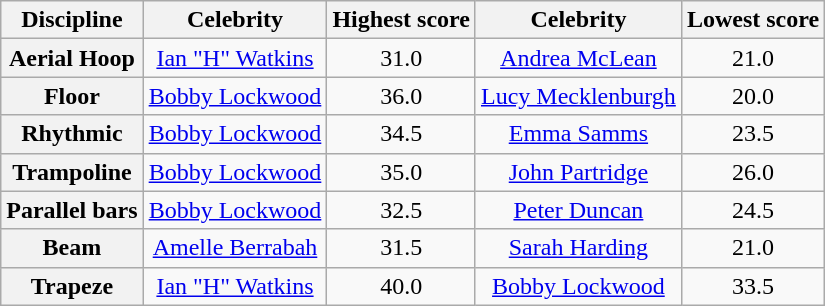<table class="wikitable sortable" style="text-align:center;">
<tr>
<th>Discipline</th>
<th class="sortable">Celebrity</th>
<th>Highest score</th>
<th class="sortable">Celebrity</th>
<th>Lowest score</th>
</tr>
<tr>
<th>Aerial Hoop</th>
<td><a href='#'>Ian "H" Watkins</a></td>
<td>31.0</td>
<td><a href='#'>Andrea McLean</a></td>
<td>21.0</td>
</tr>
<tr>
<th>Floor</th>
<td><a href='#'>Bobby Lockwood</a></td>
<td>36.0</td>
<td><a href='#'>Lucy Mecklenburgh</a></td>
<td>20.0</td>
</tr>
<tr>
<th>Rhythmic</th>
<td><a href='#'>Bobby Lockwood</a></td>
<td>34.5</td>
<td><a href='#'>Emma Samms</a></td>
<td>23.5</td>
</tr>
<tr>
<th>Trampoline</th>
<td><a href='#'>Bobby Lockwood</a></td>
<td>35.0</td>
<td><a href='#'>John Partridge</a></td>
<td>26.0</td>
</tr>
<tr>
<th>Parallel bars</th>
<td><a href='#'>Bobby Lockwood</a></td>
<td>32.5</td>
<td><a href='#'>Peter Duncan</a></td>
<td>24.5</td>
</tr>
<tr>
<th>Beam</th>
<td><a href='#'>Amelle Berrabah</a></td>
<td>31.5</td>
<td><a href='#'>Sarah Harding</a></td>
<td>21.0</td>
</tr>
<tr>
<th>Trapeze</th>
<td><a href='#'>Ian "H" Watkins</a></td>
<td>40.0</td>
<td><a href='#'>Bobby Lockwood</a></td>
<td>33.5</td>
</tr>
</table>
